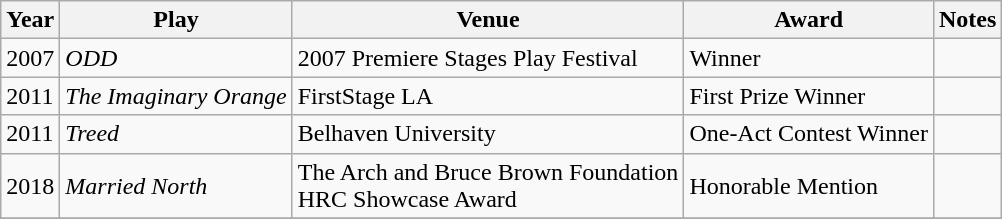<table class="wikitable sortable">
<tr>
<th>Year</th>
<th>Play</th>
<th>Venue</th>
<th>Award</th>
<th>Notes</th>
</tr>
<tr>
<td>2007</td>
<td><em>ODD</em></td>
<td>2007 Premiere Stages Play Festival</td>
<td>Winner</td>
<td></td>
</tr>
<tr>
<td>2011</td>
<td><em>The Imaginary Orange</em></td>
<td>FirstStage LA</td>
<td>First Prize Winner</td>
<td></td>
</tr>
<tr>
<td>2011</td>
<td><em>Treed</em></td>
<td>Belhaven University</td>
<td>One-Act Contest Winner</td>
<td></td>
</tr>
<tr>
<td>2018</td>
<td><em>Married North</em></td>
<td>The Arch and Bruce Brown Foundation<br>HRC Showcase Award</td>
<td>Honorable Mention</td>
<td></td>
</tr>
<tr>
</tr>
</table>
